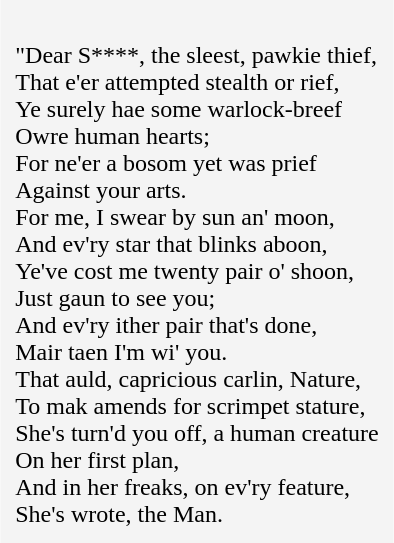<table cellpadding=10 border="0" align=center>
<tr>
<td bgcolor=#f4f4f4><br>"Dear S****, the sleest, pawkie thief,<br>
That e'er attempted stealth or rief,<br>
Ye surely hae some warlock-breef<br>
Owre human hearts;<br>
For ne'er a bosom yet was prief<br>
Against your arts.<br>For me, I swear by sun an' moon,<br>
And ev'ry star that blinks aboon,<br>
Ye've cost me twenty pair o' shoon,<br>
Just gaun to see you;<br>
And ev'ry ither pair that's done,<br>
Mair taen I'm wi' you.<br>That auld, capricious carlin, Nature,<br>
To mak amends for scrimpet stature,<br>
She's turn'd you off, a human creature<br>
On her first plan,<br>
And in her freaks, on ev'ry feature,<br>
She's wrote, the Man.<br></td>
</tr>
</table>
